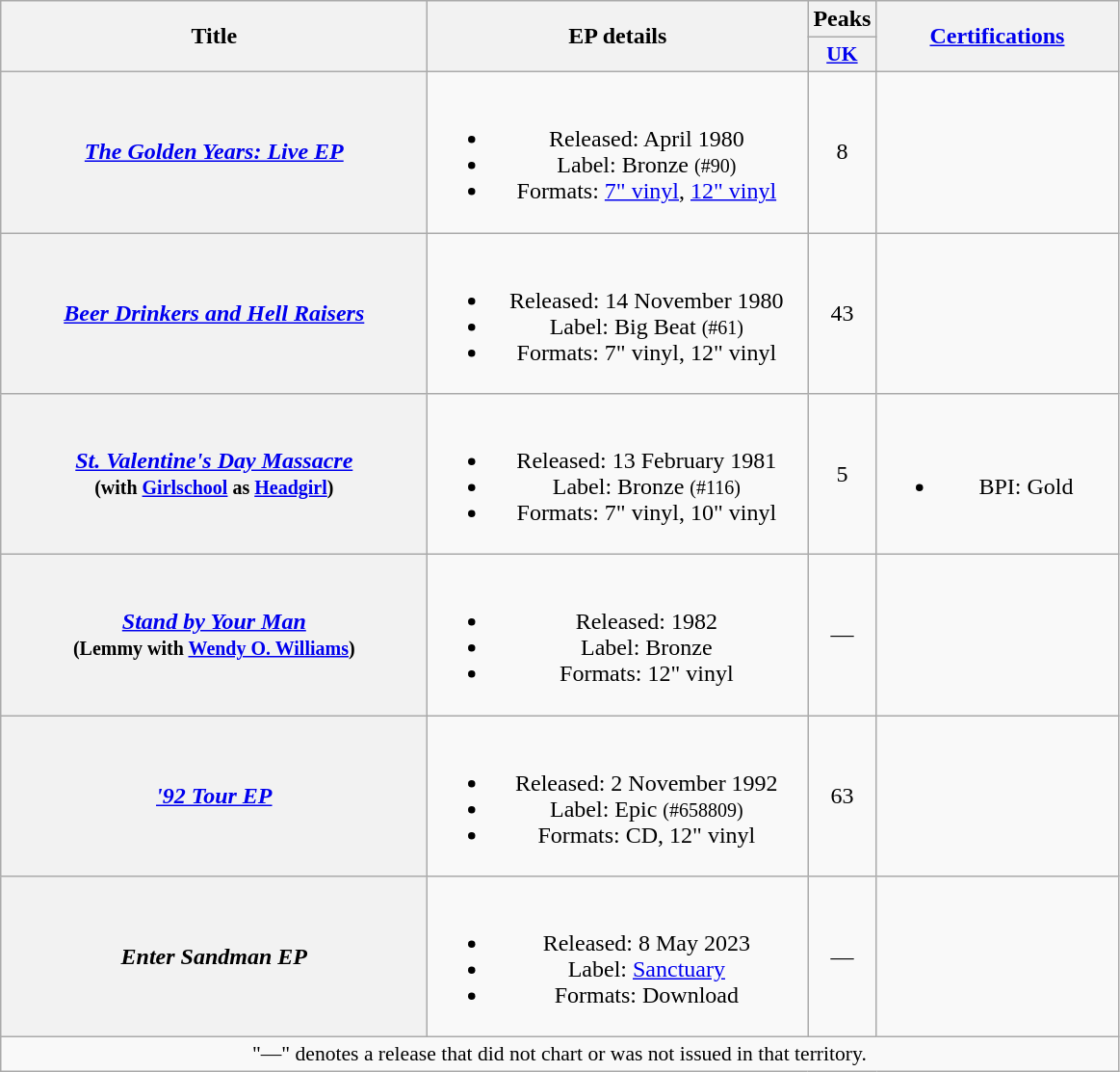<table class="wikitable plainrowheaders" style="text-align:center;">
<tr>
<th scope="col" rowspan="2" style="width:18em;">Title</th>
<th scope="col" rowspan="2" style="width:16em;">EP details</th>
<th scope="col" colspan="1">Peaks</th>
<th scope="col" rowspan="2" style="width:10em;"><a href='#'>Certifications</a></th>
</tr>
<tr>
<th scope="col" style="width:2.5em;font-size:90%;"><a href='#'>UK</a><br></th>
</tr>
<tr>
<th scope="row"><em><a href='#'>The Golden Years: Live EP</a></em></th>
<td><br><ul><li>Released: April 1980</li><li>Label: Bronze <small>(#90)</small></li><li>Formats: <a href='#'>7" vinyl</a>, <a href='#'>12" vinyl</a></li></ul></td>
<td>8</td>
<td></td>
</tr>
<tr>
<th scope="row"><em><a href='#'>Beer Drinkers and Hell Raisers</a></em></th>
<td><br><ul><li>Released: 14 November 1980</li><li>Label: Big Beat <small>(#61)</small></li><li>Formats: 7" vinyl, 12" vinyl</li></ul></td>
<td>43</td>
<td></td>
</tr>
<tr>
<th scope="row"><em><a href='#'>St. Valentine's Day Massacre</a></em><br><small>(with <a href='#'>Girlschool</a> as <a href='#'>Headgirl</a>)</small></th>
<td><br><ul><li>Released: 13 February 1981</li><li>Label: Bronze <small>(#116)</small></li><li>Formats: 7" vinyl, 10" vinyl</li></ul></td>
<td>5</td>
<td><br><ul><li>BPI: Gold</li></ul></td>
</tr>
<tr>
<th scope="row"><em><a href='#'>Stand by Your Man</a></em><br><small>(Lemmy with <a href='#'>Wendy O. Williams</a>)</small></th>
<td><br><ul><li>Released: 1982</li><li>Label: Bronze</li><li>Formats: 12" vinyl</li></ul></td>
<td>—</td>
<td></td>
</tr>
<tr>
<th scope="row"><em><a href='#'>'92 Tour EP</a></em></th>
<td><br><ul><li>Released: 2 November 1992</li><li>Label: Epic <small>(#658809)</small></li><li>Formats: CD, 12" vinyl</li></ul></td>
<td>63</td>
<td></td>
</tr>
<tr>
<th scope="row"><em>Enter Sandman EP</em></th>
<td><br><ul><li>Released: 8 May 2023</li><li>Label: <a href='#'>Sanctuary</a></li><li>Formats: Download</li></ul></td>
<td>—</td>
<td></td>
</tr>
<tr>
<td colspan="5" style="font-size:90%">"—" denotes a release that did not chart or was not issued in that territory.</td>
</tr>
</table>
